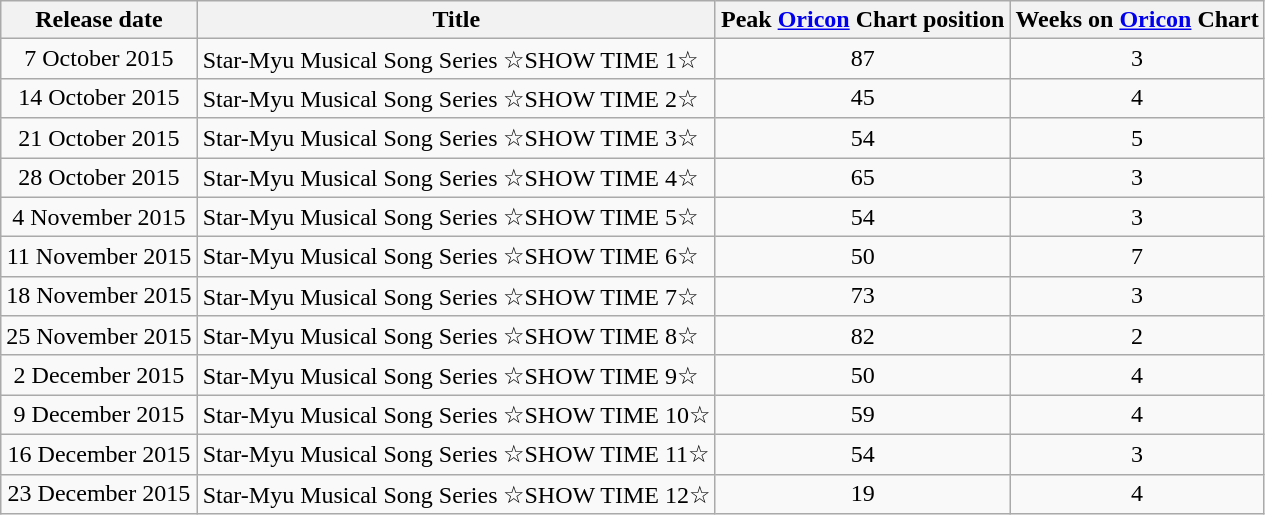<table class="wikitable mw-collapsible mw-collapsed">
<tr>
<th>Release date</th>
<th>Title</th>
<th>Peak <a href='#'>Oricon</a> Chart position</th>
<th>Weeks on <a href='#'>Oricon</a> Chart</th>
</tr>
<tr>
<td align="center">7 October 2015</td>
<td>Star-Myu Musical Song Series ☆SHOW TIME 1☆</td>
<td align="center">87</td>
<td align="center">3</td>
</tr>
<tr>
<td align="center">14 October 2015</td>
<td>Star-Myu Musical Song Series ☆SHOW TIME 2☆</td>
<td align="center">45</td>
<td align="center">4</td>
</tr>
<tr>
<td align="center">21 October 2015</td>
<td>Star-Myu Musical Song Series ☆SHOW TIME 3☆</td>
<td align="center">54</td>
<td align="center">5</td>
</tr>
<tr>
<td align="center">28 October 2015</td>
<td>Star-Myu Musical Song Series ☆SHOW TIME 4☆</td>
<td align="center">65</td>
<td align="center">3</td>
</tr>
<tr>
<td align="center">4 November 2015</td>
<td>Star-Myu Musical Song Series ☆SHOW TIME 5☆</td>
<td align="center">54</td>
<td align="center">3</td>
</tr>
<tr>
<td align="center">11 November 2015</td>
<td>Star-Myu Musical Song Series ☆SHOW TIME 6☆</td>
<td align="center">50</td>
<td align="center">7</td>
</tr>
<tr>
<td align="center">18 November 2015</td>
<td>Star-Myu Musical Song Series ☆SHOW TIME 7☆</td>
<td align="center">73</td>
<td align="center">3</td>
</tr>
<tr>
<td align="center">25 November 2015</td>
<td>Star-Myu Musical Song Series ☆SHOW TIME 8☆</td>
<td align="center">82</td>
<td align="center">2</td>
</tr>
<tr>
<td align="center">2 December 2015</td>
<td>Star-Myu Musical Song Series ☆SHOW TIME 9☆</td>
<td align="center">50</td>
<td align="center">4</td>
</tr>
<tr>
<td align="center">9 December 2015</td>
<td>Star-Myu Musical Song Series ☆SHOW TIME 10☆</td>
<td align="center">59</td>
<td align="center">4</td>
</tr>
<tr>
<td align="center">16 December 2015</td>
<td>Star-Myu Musical Song Series ☆SHOW TIME 11☆</td>
<td align="center">54</td>
<td align="center">3</td>
</tr>
<tr>
<td align="center">23 December 2015</td>
<td>Star-Myu Musical Song Series ☆SHOW TIME 12☆</td>
<td align="center">19</td>
<td align="center">4</td>
</tr>
</table>
